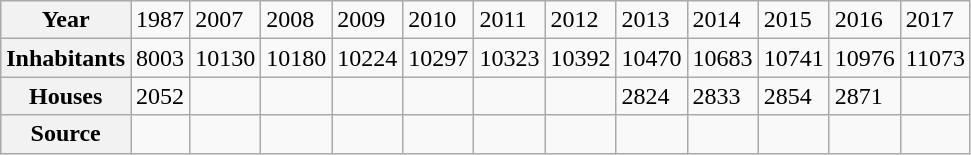<table class="wikitable">
<tr>
<th>Year</th>
<td>1987</td>
<td>2007</td>
<td>2008</td>
<td>2009</td>
<td>2010</td>
<td>2011</td>
<td>2012</td>
<td>2013</td>
<td>2014</td>
<td>2015</td>
<td>2016</td>
<td>2017</td>
</tr>
<tr>
<th>Inhabitants</th>
<td>8003</td>
<td>10130</td>
<td>10180</td>
<td>10224</td>
<td>10297</td>
<td>10323</td>
<td>10392</td>
<td>10470</td>
<td>10683</td>
<td>10741</td>
<td>10976</td>
<td>11073</td>
</tr>
<tr>
<th>Houses</th>
<td>2052</td>
<td></td>
<td></td>
<td></td>
<td></td>
<td></td>
<td></td>
<td>2824</td>
<td>2833</td>
<td>2854</td>
<td>2871</td>
<td></td>
</tr>
<tr>
<th>Source</th>
<td></td>
<td></td>
<td></td>
<td></td>
<td></td>
<td></td>
<td></td>
<td></td>
<td></td>
<td></td>
<td></td>
<td></td>
</tr>
</table>
